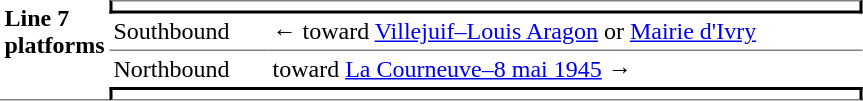<table border=0 cellspacing=0 cellpadding=3>
<tr>
<td style="border-bottom:solid 1px gray;" width=50 rowspan=10 valign=top><strong>Line 7 platforms</strong></td>
<td style="border-top:solid 1px gray;border-right:solid 2px black;border-left:solid 2px black;border-bottom:solid 2px black;text-align:center;" colspan=2></td>
</tr>
<tr>
<td style="border-bottom:solid 1px gray;" width=100>Southbound</td>
<td style="border-bottom:solid 1px gray;" width=390>←   toward <a href='#'>Villejuif–Louis Aragon</a> or <a href='#'>Mairie d'Ivry</a> </td>
</tr>
<tr>
<td>Northbound</td>
<td>   toward <a href='#'>La Courneuve–8 mai 1945</a>  →</td>
</tr>
<tr>
<td style="border-top:solid 2px black;border-right:solid 2px black;border-left:solid 2px black;border-bottom:solid 1px gray;text-align:center;" colspan=2></td>
</tr>
</table>
